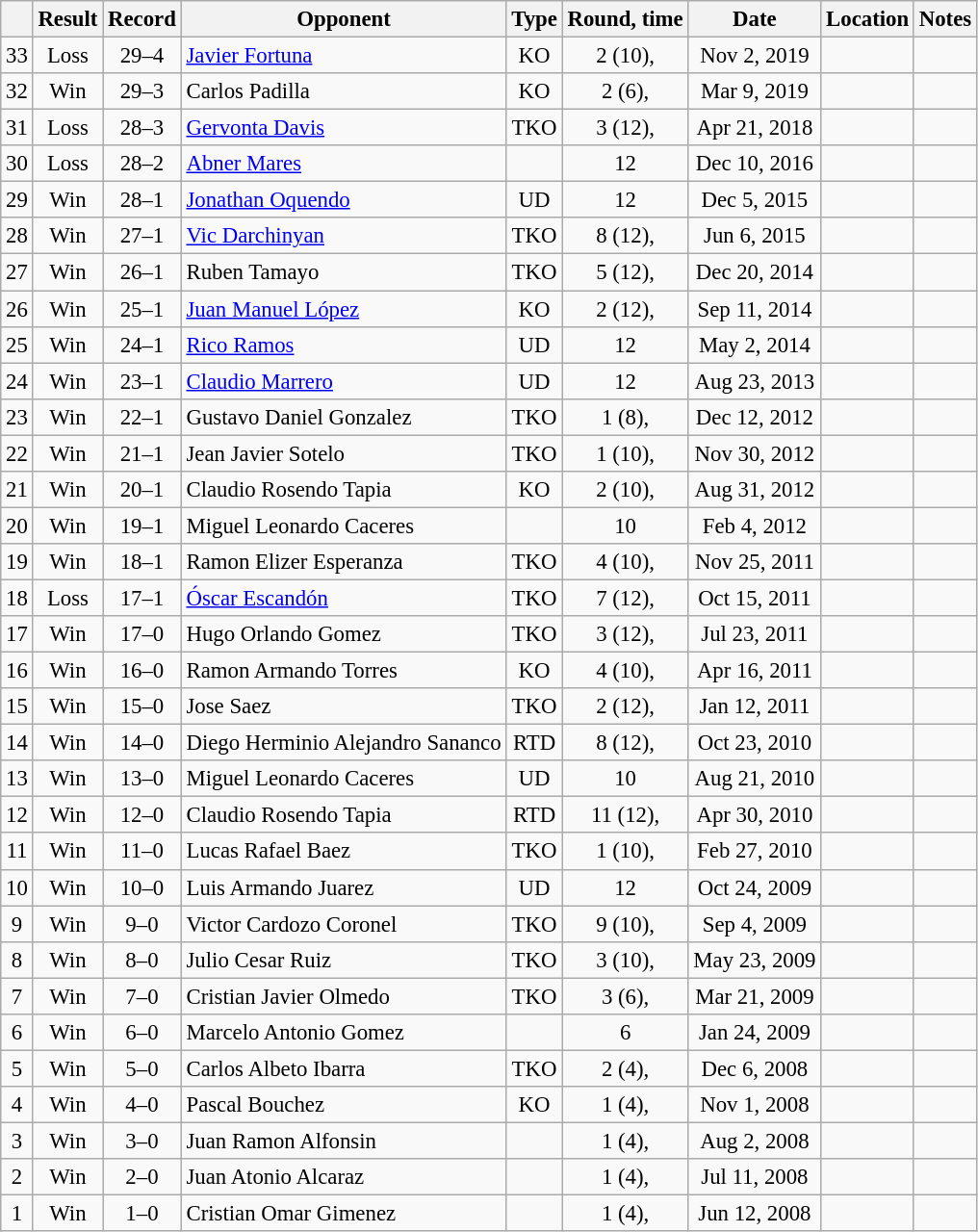<table class="wikitable" style="text-align:center; font-size:95%">
<tr>
<th></th>
<th>Result</th>
<th>Record</th>
<th>Opponent</th>
<th>Type</th>
<th>Round, time</th>
<th>Date</th>
<th>Location</th>
<th>Notes</th>
</tr>
<tr>
<td>33</td>
<td>Loss</td>
<td>29–4</td>
<td style="text-align:left;"> <a href='#'>Javier Fortuna</a></td>
<td>KO</td>
<td>2 (10), </td>
<td>Nov 2, 2019</td>
<td style="text-align:left;"> </td>
<td></td>
</tr>
<tr>
<td>32</td>
<td>Win</td>
<td>29–3</td>
<td style="text-align:left;"> Carlos Padilla</td>
<td>KO</td>
<td>2 (6), </td>
<td>Mar 9, 2019</td>
<td style="text-align:left;"> </td>
<td></td>
</tr>
<tr>
<td>31</td>
<td>Loss</td>
<td>28–3</td>
<td style="text-align:left;"> <a href='#'>Gervonta Davis</a></td>
<td>TKO</td>
<td>3 (12), </td>
<td>Apr 21, 2018</td>
<td style="text-align:left;"> </td>
<td style="text-align:left;"></td>
</tr>
<tr>
<td>30</td>
<td>Loss</td>
<td>28–2</td>
<td style="text-align:left;"> <a href='#'>Abner Mares</a></td>
<td></td>
<td>12</td>
<td>Dec 10, 2016</td>
<td style="text-align:left;"> </td>
<td style="text-align:left;"></td>
</tr>
<tr>
<td>29</td>
<td>Win</td>
<td>28–1</td>
<td style="text-align:left;"> <a href='#'>Jonathan Oquendo</a></td>
<td>UD</td>
<td>12</td>
<td>Dec 5, 2015</td>
<td style="text-align:left;"> </td>
<td style="text-align:left;"></td>
</tr>
<tr>
<td>28</td>
<td>Win</td>
<td>27–1</td>
<td style="text-align:left;"> <a href='#'>Vic Darchinyan</a></td>
<td>TKO</td>
<td>8 (12), </td>
<td>Jun 6, 2015</td>
<td style="text-align:left;"> </td>
<td style="text-align:left;"></td>
</tr>
<tr>
<td>27</td>
<td>Win</td>
<td>26–1</td>
<td style="text-align:left;"> Ruben Tamayo</td>
<td>TKO</td>
<td>5 (12), </td>
<td>Dec 20, 2014</td>
<td style="text-align:left;"> </td>
<td style="text-align:left;"></td>
</tr>
<tr>
<td>26</td>
<td>Win</td>
<td>25–1</td>
<td style="text-align:left;"> <a href='#'>Juan Manuel López</a></td>
<td>KO</td>
<td>2 (12), </td>
<td>Sep 11, 2014</td>
<td style="text-align:left;"> </td>
<td style="text-align:left;"></td>
</tr>
<tr>
<td>25</td>
<td>Win</td>
<td>24–1</td>
<td style="text-align:left;"> <a href='#'>Rico Ramos</a></td>
<td>UD</td>
<td>12</td>
<td>May 2, 2014</td>
<td style="text-align:left;"> </td>
<td style="text-align:left;"></td>
</tr>
<tr>
<td>24</td>
<td>Win</td>
<td>23–1</td>
<td style="text-align:left;"> <a href='#'>Claudio Marrero</a></td>
<td>UD</td>
<td>12</td>
<td>Aug 23, 2013</td>
<td style="text-align:left;"> </td>
<td style="text-align:left;"></td>
</tr>
<tr>
<td>23</td>
<td>Win</td>
<td>22–1</td>
<td style="text-align:left;"> Gustavo Daniel Gonzalez</td>
<td>TKO</td>
<td>1 (8), </td>
<td>Dec 12, 2012</td>
<td style="text-align:left;"> </td>
<td></td>
</tr>
<tr>
<td>22</td>
<td>Win</td>
<td>21–1</td>
<td style="text-align:left;"> Jean Javier Sotelo</td>
<td>TKO</td>
<td>1 (10), </td>
<td>Nov 30, 2012</td>
<td style="text-align:left;"> </td>
<td></td>
</tr>
<tr>
<td>21</td>
<td>Win</td>
<td>20–1</td>
<td style="text-align:left;"> Claudio Rosendo Tapia</td>
<td>KO</td>
<td>2 (10), </td>
<td>Aug 31, 2012</td>
<td style="text-align:left;"> </td>
<td style="text-align:left;"></td>
</tr>
<tr>
<td>20</td>
<td>Win</td>
<td>19–1</td>
<td style="text-align:left;"> Miguel Leonardo Caceres</td>
<td></td>
<td>10</td>
<td>Feb 4, 2012</td>
<td style="text-align:left;"> </td>
<td></td>
</tr>
<tr>
<td>19</td>
<td>Win</td>
<td>18–1</td>
<td style="text-align:left;"> Ramon Elizer Esperanza</td>
<td>TKO</td>
<td>4 (10), </td>
<td>Nov 25, 2011</td>
<td style="text-align:left;"> </td>
<td></td>
</tr>
<tr>
<td>18</td>
<td>Loss</td>
<td>17–1</td>
<td style="text-align:left;"> <a href='#'>Óscar Escandón</a></td>
<td>TKO</td>
<td>7 (12), </td>
<td>Oct 15, 2011</td>
<td style="text-align:left;"> </td>
<td></td>
</tr>
<tr>
<td>17</td>
<td>Win</td>
<td>17–0</td>
<td style="text-align:left;"> Hugo Orlando Gomez</td>
<td>TKO</td>
<td>3 (12), </td>
<td>Jul 23, 2011</td>
<td style="text-align:left;"> </td>
<td style="text-align:left;"></td>
</tr>
<tr>
<td>16</td>
<td>Win</td>
<td>16–0</td>
<td style="text-align:left;"> Ramon Armando Torres</td>
<td>KO</td>
<td>4 (10), </td>
<td>Apr 16, 2011</td>
<td style="text-align:left;"> </td>
<td style="text-align:left;"></td>
</tr>
<tr>
<td>15</td>
<td>Win</td>
<td>15–0</td>
<td style="text-align:left;"> Jose Saez</td>
<td>TKO</td>
<td>2 (12), </td>
<td>Jan 12, 2011</td>
<td style="text-align:left;"> </td>
<td style="text-align:left;"></td>
</tr>
<tr>
<td>14</td>
<td>Win</td>
<td>14–0</td>
<td style="text-align:left;"> Diego Herminio Alejandro Sananco</td>
<td>RTD</td>
<td>8 (12), </td>
<td>Oct 23, 2010</td>
<td style="text-align:left;"> </td>
<td style="text-align:left;"></td>
</tr>
<tr>
<td>13</td>
<td>Win</td>
<td>13–0</td>
<td style="text-align:left;"> Miguel Leonardo Caceres</td>
<td>UD</td>
<td>10</td>
<td>Aug 21, 2010</td>
<td style="text-align:left;"> </td>
<td></td>
</tr>
<tr>
<td>12</td>
<td>Win</td>
<td>12–0</td>
<td style="text-align:left;"> Claudio Rosendo Tapia</td>
<td>RTD</td>
<td>11 (12), </td>
<td>Apr 30, 2010</td>
<td style="text-align:left;"> </td>
<td style="text-align:left;"></td>
</tr>
<tr>
<td>11</td>
<td>Win</td>
<td>11–0</td>
<td style="text-align:left;"> Lucas Rafael Baez</td>
<td>TKO</td>
<td>1 (10), </td>
<td>Feb 27, 2010</td>
<td style="text-align:left;"> </td>
<td></td>
</tr>
<tr>
<td>10</td>
<td>Win</td>
<td>10–0</td>
<td style="text-align:left;"> Luis Armando Juarez</td>
<td>UD</td>
<td>12</td>
<td>Oct 24, 2009</td>
<td style="text-align:left;"> </td>
<td style="text-align:left;"></td>
</tr>
<tr>
<td>9</td>
<td>Win</td>
<td>9–0</td>
<td style="text-align:left;"> Victor Cardozo Coronel</td>
<td>TKO</td>
<td>9 (10), </td>
<td>Sep 4, 2009</td>
<td style="text-align:left;"> </td>
<td></td>
</tr>
<tr>
<td>8</td>
<td>Win</td>
<td>8–0</td>
<td style="text-align:left;"> Julio Cesar Ruiz</td>
<td>TKO</td>
<td>3 (10), </td>
<td>May 23, 2009</td>
<td style="text-align:left;"> </td>
<td></td>
</tr>
<tr>
<td>7</td>
<td>Win</td>
<td>7–0</td>
<td style="text-align:left;"> Cristian Javier Olmedo</td>
<td>TKO</td>
<td>3 (6), </td>
<td>Mar 21, 2009</td>
<td style="text-align:left;"> </td>
<td></td>
</tr>
<tr>
<td>6</td>
<td>Win</td>
<td>6–0</td>
<td style="text-align:left;"> Marcelo Antonio Gomez</td>
<td></td>
<td>6</td>
<td>Jan 24, 2009</td>
<td style="text-align:left;"> </td>
<td></td>
</tr>
<tr>
<td>5</td>
<td>Win</td>
<td>5–0</td>
<td style="text-align:left;"> Carlos Albeto Ibarra</td>
<td>TKO</td>
<td>2 (4), </td>
<td>Dec 6, 2008</td>
<td style="text-align:left;"> </td>
<td></td>
</tr>
<tr>
<td>4</td>
<td>Win</td>
<td>4–0</td>
<td style="text-align:left;"> Pascal Bouchez</td>
<td>KO</td>
<td>1 (4), </td>
<td>Nov 1, 2008</td>
<td style="text-align:left;"> </td>
<td></td>
</tr>
<tr>
<td>3</td>
<td>Win</td>
<td>3–0</td>
<td style="text-align:left;"> Juan Ramon Alfonsin</td>
<td></td>
<td>1 (4), </td>
<td>Aug 2, 2008</td>
<td style="text-align:left;"> </td>
<td></td>
</tr>
<tr>
<td>2</td>
<td>Win</td>
<td>2–0</td>
<td style="text-align:left;"> Juan Atonio Alcaraz</td>
<td></td>
<td>1 (4), </td>
<td>Jul 11, 2008</td>
<td style="text-align:left;"> </td>
<td></td>
</tr>
<tr>
<td>1</td>
<td>Win</td>
<td>1–0</td>
<td style="text-align:left;"> Cristian Omar Gimenez</td>
<td></td>
<td>1 (4), </td>
<td>Jun 12, 2008</td>
<td style="text-align:left;"> </td>
<td></td>
</tr>
</table>
